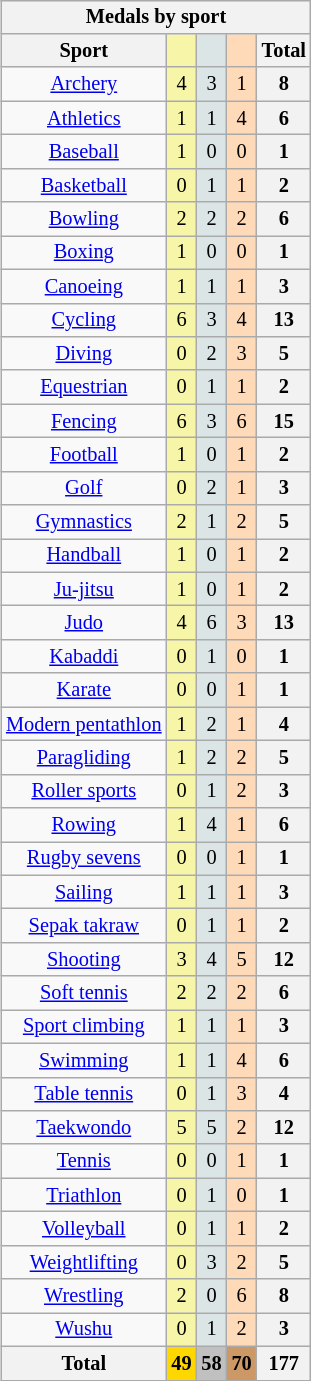<table class="wikitable" style="font-size:85%; text-align:center; float:right; clear:right;">
<tr>
<th colspan=5>Medals by sport</th>
</tr>
<tr>
<th>Sport</th>
<td bgcolor=#f7f6a8></td>
<td bgcolor=#dce5e5></td>
<td bgcolor=#ffdab9></td>
<th>Total</th>
</tr>
<tr>
<td><a href='#'>Archery</a></td>
<td style="background:#F7F6A8;">4</td>
<td style="background:#DCE5E5;">3</td>
<td style="background:#FFDAB9;">1</td>
<th>8</th>
</tr>
<tr>
<td><a href='#'>Athletics</a></td>
<td style="background:#F7F6A8;">1</td>
<td style="background:#DCE5E5;">1</td>
<td style="background:#FFDAB9;">4</td>
<th>6</th>
</tr>
<tr>
<td><a href='#'>Baseball</a></td>
<td style="background:#F7F6A8;">1</td>
<td style="background:#DCE5E5;">0</td>
<td style="background:#FFDAB9;">0</td>
<th>1</th>
</tr>
<tr>
<td><a href='#'>Basketball</a></td>
<td style="background:#F7F6A8;">0</td>
<td style="background:#DCE5E5;">1</td>
<td style="background:#FFDAB9;">1</td>
<th>2</th>
</tr>
<tr>
<td><a href='#'>Bowling</a></td>
<td style="background:#F7F6A8;">2</td>
<td style="background:#DCE5E5;">2</td>
<td style="background:#FFDAB9;">2</td>
<th>6</th>
</tr>
<tr>
<td><a href='#'>Boxing</a></td>
<td style="background:#F7F6A8;">1</td>
<td style="background:#DCE5E5;">0</td>
<td style="background:#FFDAB9;">0</td>
<th>1</th>
</tr>
<tr>
<td><a href='#'>Canoeing</a></td>
<td style="background:#F7F6A8;">1</td>
<td style="background:#DCE5E5;">1</td>
<td style="background:#FFDAB9;">1</td>
<th>3</th>
</tr>
<tr>
<td><a href='#'>Cycling</a></td>
<td style="background:#F7F6A8;">6</td>
<td style="background:#DCE5E5;">3</td>
<td style="background:#FFDAB9;">4</td>
<th>13</th>
</tr>
<tr>
<td><a href='#'>Diving</a></td>
<td style="background:#F7F6A8;">0</td>
<td style="background:#DCE5E5;">2</td>
<td style="background:#FFDAB9;">3</td>
<th>5</th>
</tr>
<tr>
<td><a href='#'>Equestrian</a></td>
<td style="background:#F7F6A8;">0</td>
<td style="background:#DCE5E5;">1</td>
<td style="background:#FFDAB9;">1</td>
<th>2</th>
</tr>
<tr>
<td><a href='#'>Fencing</a></td>
<td style="background:#F7F6A8;">6</td>
<td style="background:#DCE5E5;">3</td>
<td style="background:#FFDAB9;">6</td>
<th>15</th>
</tr>
<tr>
<td><a href='#'>Football</a></td>
<td style="background:#F7F6A8;">1</td>
<td style="background:#DCE5E5;">0</td>
<td style="background:#FFDAB9;">1</td>
<th>2</th>
</tr>
<tr>
<td><a href='#'>Golf</a></td>
<td style="background:#F7F6A8;">0</td>
<td style="background:#DCE5E5;">2</td>
<td style="background:#FFDAB9;">1</td>
<th>3</th>
</tr>
<tr>
<td><a href='#'>Gymnastics</a></td>
<td style="background:#F7F6A8;">2</td>
<td style="background:#DCE5E5;">1</td>
<td style="background:#FFDAB9;">2</td>
<th>5</th>
</tr>
<tr>
<td><a href='#'>Handball</a></td>
<td style="background:#F7F6A8;">1</td>
<td style="background:#DCE5E5;">0</td>
<td style="background:#FFDAB9;">1</td>
<th>2</th>
</tr>
<tr>
<td><a href='#'>Ju-jitsu</a></td>
<td style="background:#F7F6A8;">1</td>
<td style="background:#DCE5E5;">0</td>
<td style="background:#FFDAB9;">1</td>
<th>2</th>
</tr>
<tr>
<td><a href='#'>Judo</a></td>
<td style="background:#F7F6A8;">4</td>
<td style="background:#DCE5E5;">6</td>
<td style="background:#FFDAB9;">3</td>
<th>13</th>
</tr>
<tr>
<td><a href='#'>Kabaddi</a></td>
<td style="background:#F7F6A8;">0</td>
<td style="background:#DCE5E5;">1</td>
<td style="background:#FFDAB9;">0</td>
<th>1</th>
</tr>
<tr>
<td><a href='#'>Karate</a></td>
<td style="background:#F7F6A8;">0</td>
<td style="background:#DCE5E5;">0</td>
<td style="background:#FFDAB9;">1</td>
<th>1</th>
</tr>
<tr>
<td><a href='#'>Modern pentathlon</a></td>
<td style="background:#F7F6A8;">1</td>
<td style="background:#DCE5E5;">2</td>
<td style="background:#FFDAB9;">1</td>
<th>4</th>
</tr>
<tr>
<td><a href='#'>Paragliding</a></td>
<td style="background:#F7F6A8;">1</td>
<td style="background:#DCE5E5;">2</td>
<td style="background:#FFDAB9;">2</td>
<th>5</th>
</tr>
<tr>
<td><a href='#'>Roller sports</a></td>
<td style="background:#F7F6A8;">0</td>
<td style="background:#DCE5E5;">1</td>
<td style="background:#FFDAB9;">2</td>
<th>3</th>
</tr>
<tr>
<td><a href='#'>Rowing</a></td>
<td style="background:#F7F6A8;">1</td>
<td style="background:#DCE5E5;">4</td>
<td style="background:#FFDAB9;">1</td>
<th>6</th>
</tr>
<tr>
<td><a href='#'>Rugby sevens</a></td>
<td style="background:#F7F6A8;">0</td>
<td style="background:#DCE5E5;">0</td>
<td style="background:#FFDAB9;">1</td>
<th>1</th>
</tr>
<tr>
<td><a href='#'>Sailing</a></td>
<td style="background:#F7F6A8;">1</td>
<td style="background:#DCE5E5;">1</td>
<td style="background:#FFDAB9;">1</td>
<th>3</th>
</tr>
<tr>
<td><a href='#'>Sepak takraw</a></td>
<td style="background:#F7F6A8;">0</td>
<td style="background:#DCE5E5;">1</td>
<td style="background:#FFDAB9;">1</td>
<th>2</th>
</tr>
<tr>
<td><a href='#'>Shooting</a></td>
<td style="background:#F7F6A8;">3</td>
<td style="background:#DCE5E5;">4</td>
<td style="background:#FFDAB9;">5</td>
<th>12</th>
</tr>
<tr>
<td><a href='#'>Soft tennis</a></td>
<td style="background:#F7F6A8;">2</td>
<td style="background:#DCE5E5;">2</td>
<td style="background:#FFDAB9;">2</td>
<th>6</th>
</tr>
<tr>
<td><a href='#'>Sport climbing</a></td>
<td style="background:#F7F6A8;">1</td>
<td style="background:#DCE5E5;">1</td>
<td style="background:#FFDAB9;">1</td>
<th>3</th>
</tr>
<tr>
<td><a href='#'>Swimming</a></td>
<td style="background:#F7F6A8;">1</td>
<td style="background:#DCE5E5;">1</td>
<td style="background:#FFDAB9;">4</td>
<th>6</th>
</tr>
<tr>
<td><a href='#'>Table tennis</a></td>
<td style="background:#F7F6A8;">0</td>
<td style="background:#DCE5E5;">1</td>
<td style="background:#FFDAB9;">3</td>
<th>4</th>
</tr>
<tr>
<td><a href='#'>Taekwondo</a></td>
<td style="background:#F7F6A8;">5</td>
<td style="background:#DCE5E5;">5</td>
<td style="background:#FFDAB9;">2</td>
<th>12</th>
</tr>
<tr>
<td><a href='#'>Tennis</a></td>
<td style="background:#F7F6A8;">0</td>
<td style="background:#DCE5E5;">0</td>
<td style="background:#FFDAB9;">1</td>
<th>1</th>
</tr>
<tr>
<td><a href='#'>Triathlon</a></td>
<td style="background:#F7F6A8;">0</td>
<td style="background:#DCE5E5;">1</td>
<td style="background:#FFDAB9;">0</td>
<th>1</th>
</tr>
<tr>
<td><a href='#'>Volleyball</a></td>
<td style="background:#F7F6A8;">0</td>
<td style="background:#DCE5E5;">1</td>
<td style="background:#FFDAB9;">1</td>
<th>2</th>
</tr>
<tr>
<td><a href='#'>Weightlifting</a></td>
<td style="background:#F7F6A8;">0</td>
<td style="background:#DCE5E5;">3</td>
<td style="background:#FFDAB9;">2</td>
<th>5</th>
</tr>
<tr>
<td><a href='#'>Wrestling</a></td>
<td style="background:#F7F6A8;">2</td>
<td style="background:#DCE5E5;">0</td>
<td style="background:#FFDAB9;">6</td>
<th>8</th>
</tr>
<tr>
<td><a href='#'>Wushu</a></td>
<td style="background:#F7F6A8;">0</td>
<td style="background:#DCE5E5;">1</td>
<td style="background:#FFDAB9;">2</td>
<th>3</th>
</tr>
<tr>
<th>Total</th>
<th style="background:gold;">49</th>
<th style="background:silver;">58</th>
<th style="background:#c96;">70</th>
<th>177</th>
</tr>
</table>
